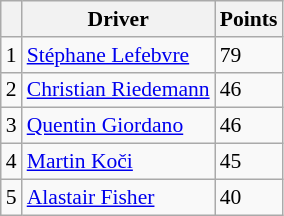<table class="wikitable" style="font-size: 90%;">
<tr>
<th></th>
<th>Driver</th>
<th>Points</th>
</tr>
<tr>
<td>1</td>
<td> <a href='#'>Stéphane Lefebvre</a></td>
<td>79</td>
</tr>
<tr>
<td>2</td>
<td> <a href='#'>Christian Riedemann</a></td>
<td>46</td>
</tr>
<tr>
<td>3</td>
<td> <a href='#'>Quentin Giordano</a></td>
<td>46</td>
</tr>
<tr>
<td>4</td>
<td> <a href='#'>Martin Koči</a></td>
<td>45</td>
</tr>
<tr>
<td>5</td>
<td> <a href='#'>Alastair Fisher</a></td>
<td>40</td>
</tr>
</table>
